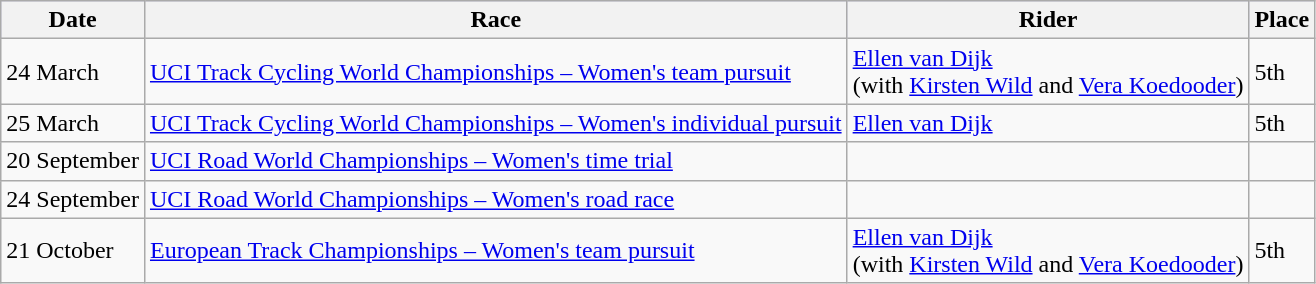<table class="wikitable">
<tr style="background:#ccccff;">
<th>Date</th>
<th>Race</th>
<th>Rider</th>
<th>Place</th>
</tr>
<tr>
<td>24 March</td>
<td><a href='#'>UCI Track Cycling World Championships – Women's team pursuit</a></td>
<td> <a href='#'>Ellen van Dijk</a><br>(with <a href='#'>Kirsten Wild</a> and <a href='#'>Vera Koedooder</a>)</td>
<td>5th</td>
</tr>
<tr>
<td>25 March</td>
<td><a href='#'>UCI Track Cycling World Championships – Women's individual pursuit</a></td>
<td> <a href='#'>Ellen van Dijk</a></td>
<td>5th</td>
</tr>
<tr>
<td>20 September</td>
<td><a href='#'>UCI Road World Championships – Women's time trial</a></td>
<td></td>
<td></td>
</tr>
<tr>
<td>24 September</td>
<td><a href='#'>UCI Road World Championships – Women's road race</a></td>
<td></td>
<td></td>
</tr>
<tr>
<td>21 October</td>
<td><a href='#'>European Track Championships – Women's team pursuit</a></td>
<td> <a href='#'>Ellen van Dijk</a><br>(with <a href='#'>Kirsten Wild</a> and <a href='#'>Vera Koedooder</a>)</td>
<td>5th</td>
</tr>
</table>
